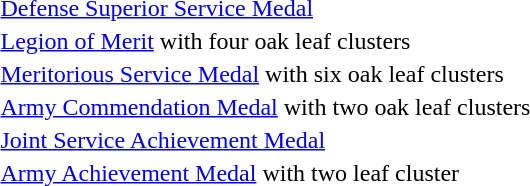<table>
<tr>
<td></td>
<td><a href='#'>Defense Superior Service Medal</a></td>
</tr>
<tr>
<td></td>
<td><a href='#'>Legion of Merit</a> with four oak leaf clusters</td>
</tr>
<tr>
<td></td>
<td><a href='#'>Meritorious Service Medal</a> with six oak leaf clusters</td>
</tr>
<tr>
<td></td>
<td><a href='#'>Army Commendation Medal</a> with two oak leaf clusters</td>
</tr>
<tr>
<td></td>
<td><a href='#'>Joint Service Achievement Medal</a></td>
</tr>
<tr>
<td></td>
<td><a href='#'>Army Achievement Medal</a> with two leaf cluster</td>
</tr>
</table>
